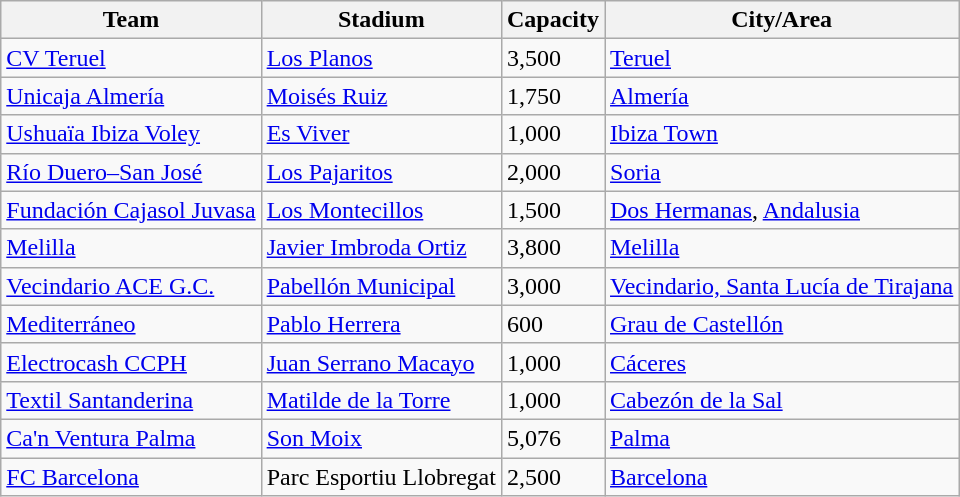<table class="wikitable sortable">
<tr>
<th>Team</th>
<th>Stadium</th>
<th>Capacity</th>
<th>City/Area</th>
</tr>
<tr>
<td><a href='#'>CV Teruel</a></td>
<td><a href='#'>Los Planos</a></td>
<td>3,500</td>
<td><a href='#'>Teruel</a></td>
</tr>
<tr>
<td><a href='#'>Unicaja Almería</a></td>
<td><a href='#'>Moisés Ruiz</a></td>
<td>1,750</td>
<td><a href='#'>Almería</a></td>
</tr>
<tr>
<td><a href='#'>Ushuaïa Ibiza Voley</a></td>
<td><a href='#'>Es Viver</a></td>
<td>1,000</td>
<td><a href='#'>Ibiza Town</a></td>
</tr>
<tr>
<td><a href='#'>Río Duero–San José</a></td>
<td><a href='#'>Los Pajaritos</a></td>
<td>2,000</td>
<td><a href='#'>Soria</a></td>
</tr>
<tr>
<td><a href='#'>Fundación Cajasol Juvasa</a></td>
<td><a href='#'>Los Montecillos</a></td>
<td>1,500</td>
<td><a href='#'>Dos Hermanas</a>, <a href='#'>Andalusia</a></td>
</tr>
<tr>
<td><a href='#'>Melilla</a></td>
<td><a href='#'>Javier Imbroda Ortiz</a></td>
<td>3,800</td>
<td><a href='#'>Melilla</a></td>
</tr>
<tr>
<td><a href='#'>Vecindario ACE G.C.</a></td>
<td><a href='#'>Pabellón Municipal</a></td>
<td>3,000</td>
<td><a href='#'>Vecindario, Santa Lucía de Tirajana</a></td>
</tr>
<tr>
<td><a href='#'>Mediterráneo</a></td>
<td><a href='#'>Pablo Herrera</a></td>
<td>600</td>
<td><a href='#'>Grau de Castellón</a></td>
</tr>
<tr>
<td><a href='#'>Electrocash CCPH</a></td>
<td><a href='#'>Juan Serrano Macayo</a></td>
<td>1,000</td>
<td><a href='#'>Cáceres</a></td>
</tr>
<tr>
<td><a href='#'>Textil Santanderina</a></td>
<td><a href='#'>Matilde de la Torre</a></td>
<td>1,000</td>
<td><a href='#'>Cabezón de la Sal</a></td>
</tr>
<tr>
<td><a href='#'>Ca'n Ventura Palma</a></td>
<td><a href='#'>Son Moix</a></td>
<td>5,076</td>
<td><a href='#'>Palma</a></td>
</tr>
<tr>
<td><a href='#'>FC Barcelona</a></td>
<td>Parc Esportiu Llobregat</td>
<td>2,500</td>
<td><a href='#'>Barcelona</a></td>
</tr>
</table>
